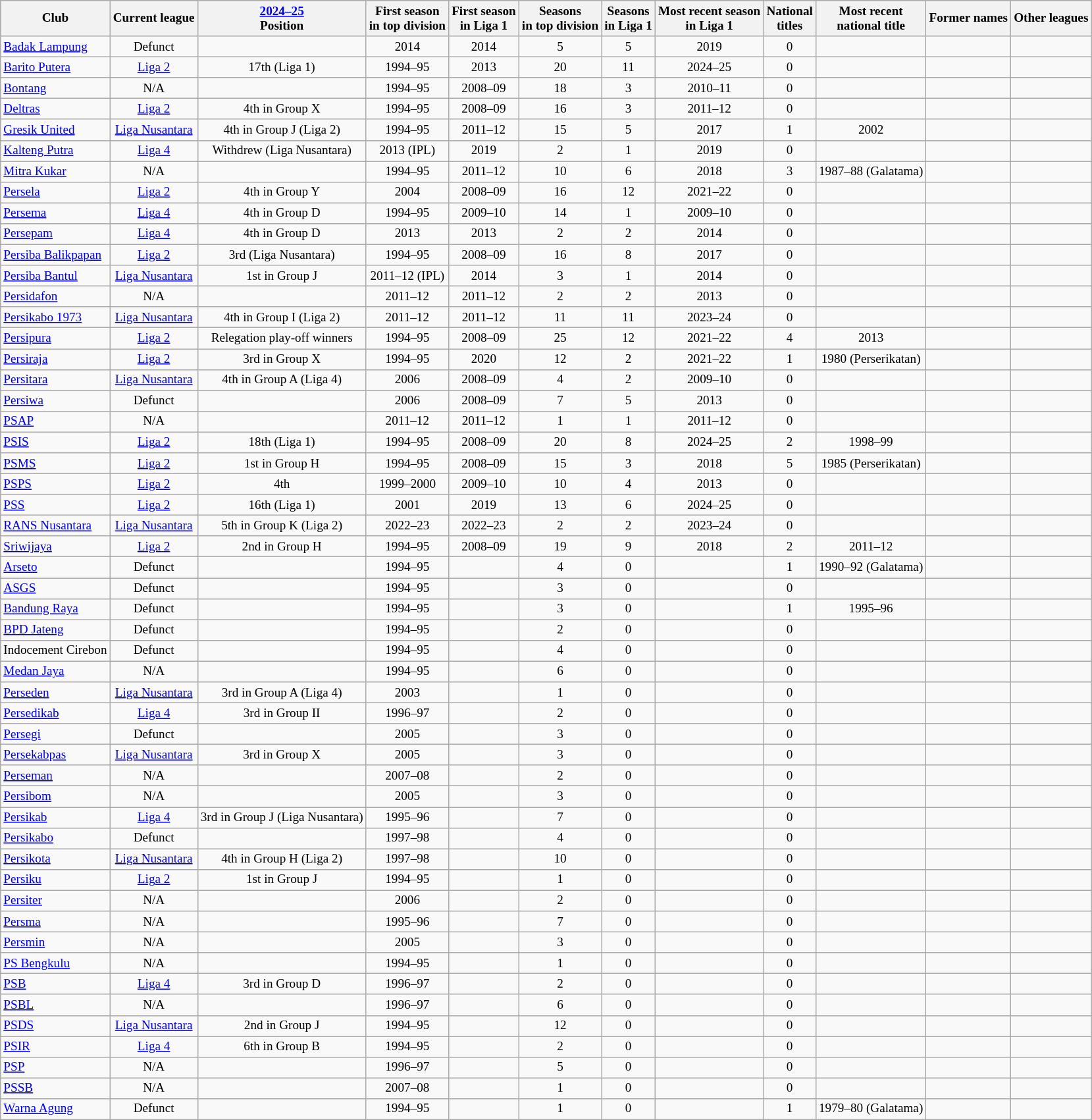<table class="wikitable sortable" style="text-align: center; font-size: 80%;">
<tr>
<th>Club</th>
<th class="nowrap">Current league</th>
<th><a href='#'>2024–25</a><br>Position</th>
<th class="nowrap">First season<br>in top division</th>
<th class="nowrap">First season<br>in Liga 1</th>
<th class="nowrap">Seasons<br>in top division</th>
<th class="nowrap">Seasons<br>in Liga 1</th>
<th class="nowrap">Most recent season<br>in Liga 1</th>
<th class="nowrap">National<br>titles</th>
<th>Most recent<br>national title</th>
<th class="nowrap">Former names</th>
<th class="nowrap">Other leagues</th>
</tr>
<tr>
<td style="text-align: left;"><a href='#'>Badak Lampung</a></td>
<td>Defunct</td>
<td></td>
<td>2014</td>
<td>2014</td>
<td>5</td>
<td>5</td>
<td>2019</td>
<td>0</td>
<td></td>
<td></td>
<td></td>
</tr>
<tr>
<td style="text-align: left;"><a href='#'>Barito Putera</a></td>
<td><a href='#'>Liga 2</a></td>
<td> 17th (Liga 1)</td>
<td>1994–95</td>
<td>2013</td>
<td>20</td>
<td>11</td>
<td>2024–25</td>
<td>0</td>
<td></td>
<td></td>
<td></td>
</tr>
<tr>
<td style="text-align: left;"><a href='#'>Bontang</a></td>
<td>N/A</td>
<td></td>
<td>1994–95</td>
<td>2008–09</td>
<td>18</td>
<td>3</td>
<td>2010–11</td>
<td>0</td>
<td></td>
<td></td>
<td></td>
</tr>
<tr>
<td style="text-align: left;"><a href='#'>Deltras</a></td>
<td><a href='#'>Liga 2</a></td>
<td>4th in  Group X</td>
<td>1994–95</td>
<td>2008–09</td>
<td>16</td>
<td>3</td>
<td>2011–12</td>
<td>0</td>
<td></td>
<td></td>
<td></td>
</tr>
<tr>
<td style="text-align: left;"><a href='#'>Gresik United</a></td>
<td><a href='#'>Liga Nusantara</a></td>
<td> 4th in  Group J (Liga 2)</td>
<td>1994–95</td>
<td>2011–12</td>
<td>15</td>
<td>5</td>
<td>2017</td>
<td>1</td>
<td>2002</td>
<td></td>
<td></td>
</tr>
<tr>
<td style="text-align: left;"><a href='#'>Kalteng Putra</a></td>
<td><a href='#'>Liga 4</a></td>
<td> Withdrew (Liga Nusantara)</td>
<td>2013 (IPL)</td>
<td>2019</td>
<td>2</td>
<td>1</td>
<td>2019</td>
<td>0</td>
<td></td>
<td></td>
<td></td>
</tr>
<tr>
<td style="text-align: left;"><a href='#'>Mitra Kukar</a></td>
<td>N/A</td>
<td></td>
<td>1994–95</td>
<td>2011–12</td>
<td>10</td>
<td>6</td>
<td>2018</td>
<td>3</td>
<td style="white-space: nowrap;">1987–88 (Galatama)</td>
<td></td>
<td></td>
</tr>
<tr>
<td style="text-align: left;"><a href='#'>Persela</a></td>
<td><a href='#'>Liga 2</a></td>
<td>4th in  Group Y</td>
<td>2004</td>
<td>2008–09</td>
<td>16</td>
<td>12</td>
<td>2021–22</td>
<td>0</td>
<td></td>
<td></td>
<td></td>
</tr>
<tr>
<td style="text-align: left;"><a href='#'>Persema</a></td>
<td><a href='#'>Liga 4</a></td>
<td>4th in   Group D</td>
<td>1994–95</td>
<td>2009–10</td>
<td>14</td>
<td>1</td>
<td>2009–10</td>
<td>0</td>
<td></td>
<td></td>
<td></td>
</tr>
<tr>
<td style="text-align: left;"><a href='#'>Persepam</a></td>
<td><a href='#'>Liga 4</a></td>
<td>4th in   Group D</td>
<td>2013</td>
<td>2013</td>
<td>2</td>
<td>2</td>
<td>2014</td>
<td>0</td>
<td></td>
<td></td>
<td></td>
</tr>
<tr>
<td class="nowrap" style="text-align: left;"><a href='#'>Persiba Balikpapan</a></td>
<td><a href='#'>Liga 2</a></td>
<td> 3rd (Liga Nusantara)</td>
<td>1994–95</td>
<td>2008–09</td>
<td>16</td>
<td>8</td>
<td>2017</td>
<td>0</td>
<td></td>
<td></td>
<td></td>
</tr>
<tr>
<td style="text-align: left;"><a href='#'>Persiba Bantul</a></td>
<td><a href='#'>Liga Nusantara</a></td>
<td>1st in  Group J</td>
<td>2011–12 (IPL)</td>
<td>2014</td>
<td>3</td>
<td>1</td>
<td>2014</td>
<td>0</td>
<td></td>
<td></td>
<td></td>
</tr>
<tr>
<td style="text-align: left;"><a href='#'>Persidafon</a></td>
<td>N/A</td>
<td></td>
<td>2011–12</td>
<td>2011–12</td>
<td>2</td>
<td>2</td>
<td>2013</td>
<td>0</td>
<td></td>
<td></td>
<td></td>
</tr>
<tr>
<td style="text-align: left;"><a href='#'>Persikabo 1973</a></td>
<td><a href='#'>Liga Nusantara</a></td>
<td> 4th in  Group I (Liga 2)</td>
<td>2011–12</td>
<td>2011–12</td>
<td>11</td>
<td>11</td>
<td>2023–24</td>
<td>0</td>
<td></td>
<td></td>
<td></td>
</tr>
<tr>
<td style="text-align: left;"><a href='#'>Persipura</a></td>
<td><a href='#'>Liga 2</a></td>
<td>Relegation play-off winners</td>
<td>1994–95</td>
<td>2008–09</td>
<td>25</td>
<td>12</td>
<td>2021–22</td>
<td>4</td>
<td>2013</td>
<td></td>
<td></td>
</tr>
<tr>
<td style="text-align: left;"><a href='#'>Persiraja</a></td>
<td><a href='#'>Liga 2</a></td>
<td>3rd in  Group X</td>
<td>1994–95</td>
<td>2020</td>
<td>12</td>
<td>2</td>
<td>2021–22</td>
<td>1</td>
<td>1980 (Perserikatan)</td>
<td></td>
<td></td>
</tr>
<tr>
<td style="text-align: left;"><a href='#'>Persitara</a></td>
<td><a href='#'>Liga Nusantara</a></td>
<td> 4th in   Group A (Liga 4)</td>
<td>2006</td>
<td>2008–09</td>
<td>4</td>
<td>2</td>
<td>2009–10</td>
<td>0</td>
<td></td>
<td></td>
<td></td>
</tr>
<tr>
<td style="text-align: left;"><a href='#'>Persiwa</a></td>
<td>Defunct</td>
<td></td>
<td>2006</td>
<td>2008–09</td>
<td>7</td>
<td>5</td>
<td>2013</td>
<td>0</td>
<td></td>
<td></td>
<td></td>
</tr>
<tr>
<td style="text-align: left;"><a href='#'>PSAP</a></td>
<td>N/A</td>
<td></td>
<td>2011–12</td>
<td>2011–12</td>
<td>1</td>
<td>1</td>
<td>2011–12</td>
<td>0</td>
<td></td>
<td></td>
<td></td>
</tr>
<tr>
<td style="text-align: left;"><a href='#'>PSIS</a></td>
<td><a href='#'>Liga 2</a></td>
<td> 18th (Liga 1)</td>
<td>1994–95</td>
<td>2008–09</td>
<td>20</td>
<td>8</td>
<td>2024–25</td>
<td>2</td>
<td>1998–99</td>
<td></td>
<td></td>
</tr>
<tr>
<td style="text-align: left;"><a href='#'>PSMS</a></td>
<td><a href='#'>Liga 2</a></td>
<td>1st in  Group H</td>
<td>1994–95</td>
<td>2008–09</td>
<td>15</td>
<td>3</td>
<td>2018</td>
<td>5</td>
<td>1985 (Perserikatan)</td>
<td></td>
<td></td>
</tr>
<tr>
<td style="text-align: left;"><a href='#'>PSPS</a></td>
<td><a href='#'>Liga 2</a></td>
<td>4th</td>
<td>1999–2000</td>
<td>2009–10</td>
<td>10</td>
<td>4</td>
<td>2013</td>
<td>0</td>
<td></td>
<td></td>
<td></td>
</tr>
<tr>
<td style="text-align: left;"><a href='#'>PSS</a></td>
<td><a href='#'>Liga 2</a></td>
<td> 16th (Liga 1)</td>
<td>2001</td>
<td>2019</td>
<td>13</td>
<td>6</td>
<td>2024–25</td>
<td>0</td>
<td></td>
<td></td>
<td></td>
</tr>
<tr>
<td style="text-align: left;"><a href='#'>RANS Nusantara</a></td>
<td><a href='#'>Liga Nusantara</a></td>
<td> 5th in  Group K (Liga 2)</td>
<td>2022–23</td>
<td>2022–23</td>
<td>2</td>
<td>2</td>
<td>2023–24</td>
<td>0</td>
<td></td>
<td></td>
<td></td>
</tr>
<tr>
<td style="text-align: left;"><a href='#'>Sriwijaya</a></td>
<td><a href='#'>Liga 2</a></td>
<td>2nd in  Group H</td>
<td>1994–95</td>
<td>2008–09</td>
<td>19</td>
<td>9</td>
<td>2018</td>
<td>2</td>
<td>2011–12</td>
<td></td>
<td></td>
</tr>
<tr>
<td style="text-align: left;"><a href='#'>Arseto</a></td>
<td>Defunct</td>
<td></td>
<td>1994–95</td>
<td></td>
<td>4</td>
<td>0</td>
<td></td>
<td>1</td>
<td>1990–92 (Galatama)</td>
<td></td>
<td></td>
</tr>
<tr>
<td style="text-align: left;"><a href='#'>ASGS</a></td>
<td>Defunct</td>
<td></td>
<td>1994–95</td>
<td></td>
<td>3</td>
<td>0</td>
<td></td>
<td>0</td>
<td></td>
<td></td>
<td></td>
</tr>
<tr>
<td style="text-align: left;"><a href='#'>Bandung Raya</a></td>
<td>Defunct</td>
<td></td>
<td>1994–95</td>
<td></td>
<td>3</td>
<td>0</td>
<td></td>
<td>1</td>
<td>1995–96</td>
<td></td>
<td></td>
</tr>
<tr>
<td style="text-align: left;"><a href='#'>BPD Jateng</a></td>
<td>Defunct</td>
<td></td>
<td>1994–95</td>
<td></td>
<td>2</td>
<td>0</td>
<td></td>
<td>0</td>
<td></td>
<td></td>
<td></td>
</tr>
<tr>
<td style="text-align: left;">Indocement Cirebon</td>
<td>Defunct</td>
<td></td>
<td>1994–95</td>
<td></td>
<td>4</td>
<td>0</td>
<td></td>
<td>0</td>
<td></td>
<td></td>
<td></td>
</tr>
<tr>
<td style="text-align: left;"><a href='#'>Medan Jaya</a></td>
<td>N/A</td>
<td></td>
<td>1994–95</td>
<td></td>
<td>6</td>
<td>0</td>
<td></td>
<td>0</td>
<td></td>
<td></td>
<td></td>
</tr>
<tr>
<td style="text-align: left;"><a href='#'>Perseden</a></td>
<td><a href='#'>Liga Nusantara</a></td>
<td> 3rd in   Group A (Liga 4)</td>
<td>2003</td>
<td></td>
<td>1</td>
<td>0</td>
<td></td>
<td>0</td>
<td></td>
<td></td>
<td></td>
</tr>
<tr>
<td style="text-align: left;"><a href='#'>Persedikab</a></td>
<td><a href='#'>Liga 4</a></td>
<td>3rd in   Group II</td>
<td>1996–97</td>
<td></td>
<td>2</td>
<td>0</td>
<td></td>
<td>0</td>
<td></td>
<td></td>
<td></td>
</tr>
<tr>
<td style="text-align: left;"><a href='#'>Persegi</a></td>
<td>Defunct</td>
<td></td>
<td>2005</td>
<td></td>
<td>3</td>
<td>0</td>
<td></td>
<td>0</td>
<td></td>
<td></td>
<td></td>
</tr>
<tr>
<td style="text-align: left;"><a href='#'>Persekabpas</a></td>
<td><a href='#'>Liga Nusantara</a></td>
<td>3rd in  Group X</td>
<td>2005</td>
<td></td>
<td>3</td>
<td>0</td>
<td></td>
<td>0</td>
<td></td>
<td></td>
<td></td>
</tr>
<tr>
<td style="text-align: left;"><a href='#'>Perseman</a></td>
<td>N/A</td>
<td></td>
<td>2007–08</td>
<td></td>
<td>2</td>
<td>0</td>
<td></td>
<td>0</td>
<td></td>
<td></td>
<td></td>
</tr>
<tr>
<td style="text-align: left;"><a href='#'>Persibom</a></td>
<td>N/A</td>
<td></td>
<td>2005</td>
<td></td>
<td>3</td>
<td>0</td>
<td></td>
<td>0</td>
<td></td>
<td></td>
<td></td>
</tr>
<tr>
<td style="text-align: left;"><a href='#'>Persikab</a></td>
<td><a href='#'>Liga 4</a></td>
<td style="white-space: nowrap;"> 3rd in  Group J (Liga Nusantara)</td>
<td>1995–96</td>
<td></td>
<td>7</td>
<td>0</td>
<td></td>
<td>0</td>
<td></td>
<td></td>
<td></td>
</tr>
<tr>
<td style="text-align: left;"><a href='#'>Persikabo</a></td>
<td>Defunct</td>
<td></td>
<td>1997–98</td>
<td></td>
<td>4</td>
<td>0</td>
<td></td>
<td>0</td>
<td></td>
<td></td>
<td></td>
</tr>
<tr>
<td style="text-align: left;"><a href='#'>Persikota</a></td>
<td><a href='#'>Liga Nusantara</a></td>
<td> 4th in  Group H (Liga 2)</td>
<td>1997–98</td>
<td></td>
<td>10</td>
<td>0</td>
<td></td>
<td>0</td>
<td></td>
<td></td>
<td></td>
</tr>
<tr>
<td style="text-align: left;"><a href='#'>Persiku</a></td>
<td><a href='#'>Liga 2</a></td>
<td>1st in  Group J</td>
<td>1994–95</td>
<td></td>
<td>1</td>
<td>0</td>
<td></td>
<td>0</td>
<td></td>
<td></td>
<td></td>
</tr>
<tr>
<td style="text-align: left;"><a href='#'>Persiter</a></td>
<td>N/A</td>
<td></td>
<td>2006</td>
<td></td>
<td>2</td>
<td>0</td>
<td></td>
<td>0</td>
<td></td>
<td></td>
<td></td>
</tr>
<tr>
<td style="text-align: left;"><a href='#'>Persma</a></td>
<td>N/A</td>
<td></td>
<td>1995–96</td>
<td></td>
<td>7</td>
<td>0</td>
<td></td>
<td>0</td>
<td></td>
<td></td>
<td></td>
</tr>
<tr>
<td style="text-align: left;"><a href='#'>Persmin</a></td>
<td>N/A</td>
<td></td>
<td>2005</td>
<td></td>
<td>3</td>
<td>0</td>
<td></td>
<td>0</td>
<td></td>
<td></td>
<td></td>
</tr>
<tr>
<td style="text-align: left;"><a href='#'>PS Bengkulu</a></td>
<td>N/A</td>
<td></td>
<td>1994–95</td>
<td></td>
<td>1</td>
<td>0</td>
<td></td>
<td>0</td>
<td></td>
<td></td>
<td></td>
</tr>
<tr>
<td style="text-align: left;"><a href='#'>PSB</a></td>
<td><a href='#'>Liga 4</a></td>
<td>3rd in   Group D</td>
<td>1996–97</td>
<td></td>
<td>2</td>
<td>0</td>
<td></td>
<td>0</td>
<td></td>
<td></td>
<td></td>
</tr>
<tr>
<td style="text-align: left;"><a href='#'>PSBL</a></td>
<td>N/A</td>
<td></td>
<td>1996–97</td>
<td></td>
<td>6</td>
<td>0</td>
<td></td>
<td>0</td>
<td></td>
<td></td>
<td></td>
</tr>
<tr>
<td style="text-align: left;"><a href='#'>PSDS</a></td>
<td><a href='#'>Liga Nusantara</a></td>
<td>2nd in  Group J</td>
<td>1994–95</td>
<td></td>
<td>12</td>
<td>0</td>
<td></td>
<td>0</td>
<td></td>
<td></td>
<td></td>
</tr>
<tr>
<td style="text-align: left;"><a href='#'>PSIR</a></td>
<td><a href='#'>Liga 4</a></td>
<td>6th in   Group B</td>
<td>1994–95</td>
<td></td>
<td>2</td>
<td>0</td>
<td></td>
<td>0</td>
<td></td>
<td></td>
<td></td>
</tr>
<tr>
<td style="text-align: left;"><a href='#'>PSP</a></td>
<td>N/A</td>
<td></td>
<td>1996–97</td>
<td></td>
<td>5</td>
<td>0</td>
<td></td>
<td>0</td>
<td></td>
<td></td>
<td></td>
</tr>
<tr>
<td style="text-align: left;"><a href='#'>PSSB</a></td>
<td>N/A</td>
<td></td>
<td>2007–08</td>
<td></td>
<td>1</td>
<td>0</td>
<td></td>
<td>0</td>
<td></td>
<td></td>
<td></td>
</tr>
<tr>
<td style="text-align: left;"><a href='#'>Warna Agung</a></td>
<td>Defunct</td>
<td></td>
<td>1994–95</td>
<td></td>
<td>1</td>
<td>0</td>
<td></td>
<td>1</td>
<td>1979–80 (Galatama)</td>
<td></td>
<td></td>
</tr>
</table>
